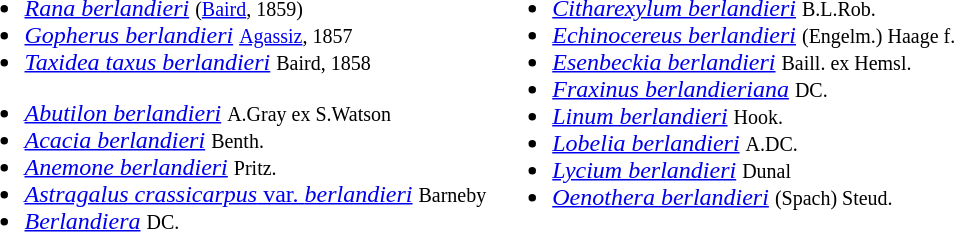<table>
<tr valign=top>
<td><br><ul><li><em><a href='#'>Rana berlandieri</a></em> <small>(<a href='#'>Baird</a>, 1859)</small></li><li><em><a href='#'>Gopherus berlandieri</a></em> <small><a href='#'>Agassiz</a>, 1857</small></li><li><em><a href='#'>Taxidea taxus berlandieri</a></em> <small>Baird, 1858</small></li></ul><ul><li><em><a href='#'>Abutilon berlandieri</a></em> <small>A.Gray ex S.Watson</small></li><li><em><a href='#'>Acacia berlandieri</a></em> <small>Benth.</small></li><li><em><a href='#'>Anemone berlandieri</a></em> <small>Pritz.</small></li><li><a href='#'><em>Astragalus crassicarpus</em> var. <em>berlandieri</em></a> <small>Barneby</small></li><li><em><a href='#'>Berlandiera</a></em> <small>DC.</small></li></ul></td>
<td><br><ul><li><em><a href='#'>Citharexylum berlandieri</a></em> <small>B.L.Rob.</small></li><li><em><a href='#'>Echinocereus berlandieri</a></em> <small>(Engelm.) Haage f.</small></li><li><em><a href='#'>Esenbeckia berlandieri</a></em> <small>Baill. ex Hemsl.</small></li><li><em><a href='#'>Fraxinus berlandieriana</a></em> <small>DC.</small></li><li><em><a href='#'>Linum berlandieri</a></em> <small>Hook.</small></li><li><em><a href='#'>Lobelia berlandieri</a></em> <small>A.DC.</small></li><li><em><a href='#'>Lycium berlandieri</a></em> <small>Dunal</small></li><li><em><a href='#'>Oenothera berlandieri</a></em> <small>(Spach) Steud.</small></li></ul></td>
</tr>
</table>
